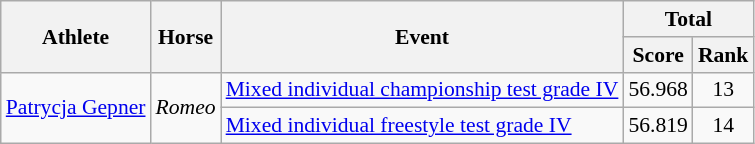<table class=wikitable style="font-size:90%">
<tr>
<th rowspan="2">Athlete</th>
<th rowspan="2">Horse</th>
<th rowspan="2">Event</th>
<th colspan="2">Total</th>
</tr>
<tr>
<th>Score</th>
<th>Rank</th>
</tr>
<tr>
<td rowspan="2"><a href='#'>Patrycja Gepner</a></td>
<td rowspan="2"><em>Romeo</em></td>
<td><a href='#'>Mixed individual championship test grade IV</a></td>
<td align="center">56.968</td>
<td align="center">13</td>
</tr>
<tr>
<td><a href='#'>Mixed individual freestyle test grade IV</a></td>
<td align="center">56.819</td>
<td align="center">14</td>
</tr>
</table>
